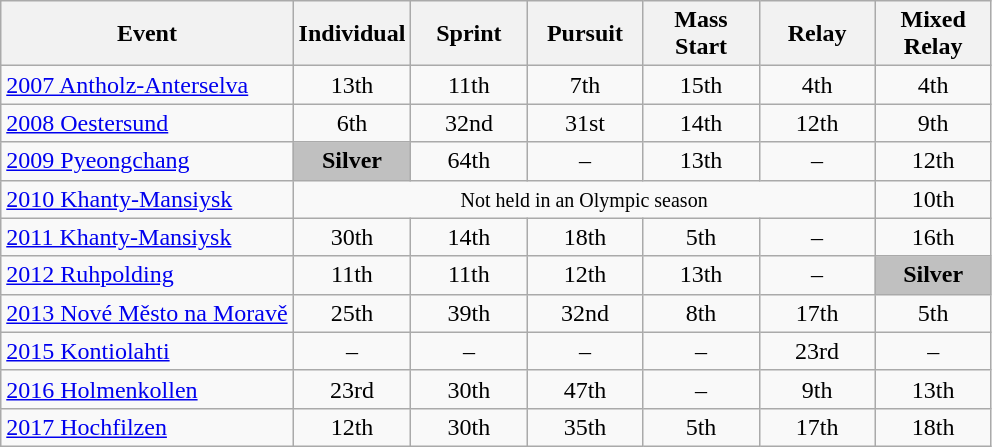<table class="wikitable" style="text-align: center;">
<tr ">
<th>Event</th>
<th style="text-align:center; width:70px;">Individual</th>
<th style="text-align:center; width:70px;">Sprint</th>
<th style="text-align:center; width:70px;">Pursuit</th>
<th style="text-align:center; width:70px;">Mass Start</th>
<th style="text-align:center; width:70px;">Relay</th>
<th style="text-align:center; width:70px;">Mixed Relay</th>
</tr>
<tr>
<td align=left> <a href='#'>2007 Antholz-Anterselva</a></td>
<td>13th</td>
<td>11th</td>
<td>7th</td>
<td>15th</td>
<td>4th</td>
<td>4th</td>
</tr>
<tr>
<td align=left> <a href='#'>2008 Oestersund</a></td>
<td>6th</td>
<td>32nd</td>
<td>31st</td>
<td>14th</td>
<td>12th</td>
<td>9th</td>
</tr>
<tr>
<td align=left> <a href='#'>2009 Pyeongchang</a></td>
<td style="background:silver;"><strong>Silver</strong></td>
<td>64th</td>
<td>–</td>
<td>13th</td>
<td>–</td>
<td>12th</td>
</tr>
<tr>
<td align=left> <a href='#'>2010 Khanty-Mansiysk</a></td>
<td colspan=5><small> Not held in an Olympic season </small></td>
<td>10th</td>
</tr>
<tr>
<td align=left> <a href='#'>2011 Khanty-Mansiysk</a></td>
<td>30th</td>
<td>14th</td>
<td>18th</td>
<td>5th</td>
<td>–</td>
<td>16th</td>
</tr>
<tr>
<td align=left> <a href='#'>2012 Ruhpolding</a></td>
<td>11th</td>
<td>11th</td>
<td>12th</td>
<td>13th</td>
<td>–</td>
<td style="background:silver;"><strong>Silver</strong></td>
</tr>
<tr>
<td align=left> <a href='#'>2013 Nové Město na Moravě</a></td>
<td>25th</td>
<td>39th</td>
<td>32nd</td>
<td>8th</td>
<td>17th</td>
<td>5th</td>
</tr>
<tr>
<td align=left> <a href='#'>2015 Kontiolahti</a></td>
<td>–</td>
<td>–</td>
<td>–</td>
<td>–</td>
<td>23rd</td>
<td>–</td>
</tr>
<tr>
<td align=left> <a href='#'>2016 Holmenkollen</a></td>
<td>23rd</td>
<td>30th</td>
<td>47th</td>
<td>–</td>
<td>9th</td>
<td>13th</td>
</tr>
<tr>
<td align=left> <a href='#'>2017 Hochfilzen</a></td>
<td>12th</td>
<td>30th</td>
<td>35th</td>
<td>5th</td>
<td>17th</td>
<td>18th</td>
</tr>
</table>
